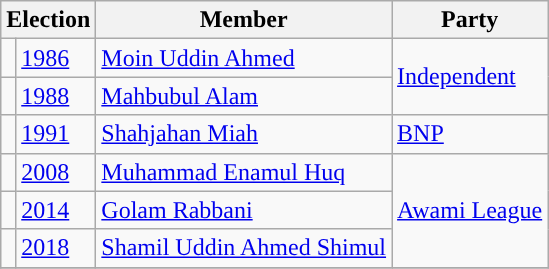<table class="wikitable">
<tr>
<th colspan="2">Election</th>
<th>Member</th>
<th>Party</th>
</tr>
<tr>
<td style="background-color:"></td>
<td><a href='#'>1986</a></td>
<td><a href='#'>Moin Uddin Ahmed</a></td>
<td rowspan="2"><a href='#'>Independent</a></td>
</tr>
<tr>
<td style="background-color:"></td>
<td><a href='#'>1988</a></td>
<td><a href='#'>Mahbubul Alam</a></td>
</tr>
<tr>
<td style="background-color:"></td>
<td><a href='#'>1991</a></td>
<td><a href='#'>Shahjahan Miah</a></td>
<td><a href='#'>BNP</a></td>
</tr>
<tr>
<td style="background-color:"></td>
<td><a href='#'>2008</a></td>
<td><a href='#'>Muhammad Enamul Huq</a></td>
<td rowspan="3"><a href='#'>Awami League</a></td>
</tr>
<tr>
<td style="background-color:"></td>
<td><a href='#'>2014</a></td>
<td><a href='#'>Golam Rabbani</a></td>
</tr>
<tr>
<td style="background-color:"></td>
<td><a href='#'>2018</a></td>
<td><a href='#'>Shamil Uddin Ahmed Shimul</a></td>
</tr>
<tr>
</tr>
</table>
